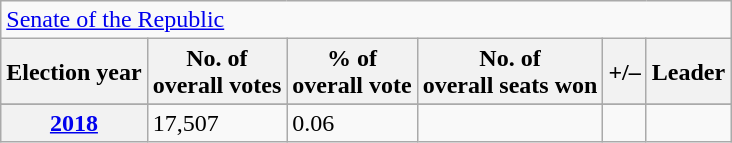<table class="wikitable">
<tr>
<td colspan="7"><a href='#'>Senate of the Republic</a></td>
</tr>
<tr>
<th>Election year</th>
<th>No. of<br>overall votes</th>
<th>% of<br>overall vote</th>
<th>No. of<br>overall seats won</th>
<th>+/–</th>
<th>Leader</th>
</tr>
<tr>
</tr>
<tr>
<th><a href='#'>2018</a></th>
<td>17,507</td>
<td>0.06</td>
<td></td>
<td></td>
<td></td>
</tr>
</table>
